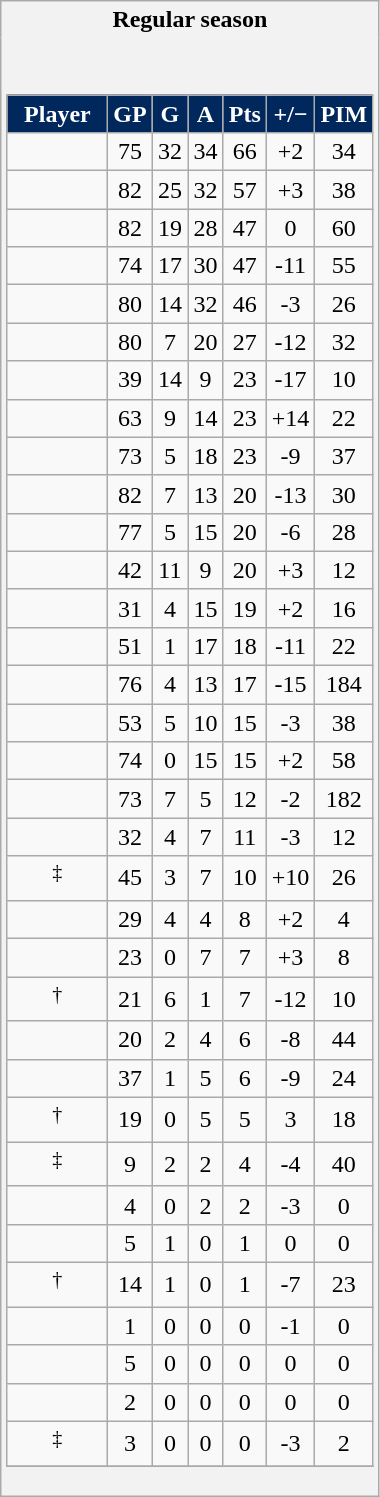<table class="wikitable" style="border: 1px solid #aaa;">
<tr>
<th style="border: 0;">Regular season</th>
</tr>
<tr>
<td style="background: #f2f2f2; border: 0; text-align: center;"><br><table class="wikitable sortable" width="100%">
<tr align=center>
<th style="background:#00285D; color: #FFFFFF;" width="40%">Player</th>
<th style="background:#00285D; color: #FFFFFF;" width="10%">GP</th>
<th style="background:#00285D; color: #FFFFFF;" width="10%">G</th>
<th style="background:#00285D; color: #FFFFFF;" width="10%">A</th>
<th style="background:#00285D; color: #FFFFFF;" width="10%">Pts</th>
<th style="background:#00285D; color: #FFFFFF;" width="10%">+/−</th>
<th style="background:#00285D; color: #FFFFFF;" width="10%">PIM</th>
</tr>
<tr align=center>
<td></td>
<td>75</td>
<td>32</td>
<td>34</td>
<td>66</td>
<td>+2</td>
<td>34</td>
</tr>
<tr align=center>
<td></td>
<td>82</td>
<td>25</td>
<td>32</td>
<td>57</td>
<td>+3</td>
<td>38</td>
</tr>
<tr align=center>
<td></td>
<td>82</td>
<td>19</td>
<td>28</td>
<td>47</td>
<td>0</td>
<td>60</td>
</tr>
<tr align=center>
<td></td>
<td>74</td>
<td>17</td>
<td>30</td>
<td>47</td>
<td>-11</td>
<td>55</td>
</tr>
<tr align=center>
<td></td>
<td>80</td>
<td>14</td>
<td>32</td>
<td>46</td>
<td>-3</td>
<td>26</td>
</tr>
<tr align=center>
<td></td>
<td>80</td>
<td>7</td>
<td>20</td>
<td>27</td>
<td>-12</td>
<td>32</td>
</tr>
<tr align=center>
<td></td>
<td>39</td>
<td>14</td>
<td>9</td>
<td>23</td>
<td>-17</td>
<td>10</td>
</tr>
<tr align=center>
<td></td>
<td>63</td>
<td>9</td>
<td>14</td>
<td>23</td>
<td>+14</td>
<td>22</td>
</tr>
<tr align=center>
<td></td>
<td>73</td>
<td>5</td>
<td>18</td>
<td>23</td>
<td>-9</td>
<td>37</td>
</tr>
<tr align=center>
<td></td>
<td>82</td>
<td>7</td>
<td>13</td>
<td>20</td>
<td>-13</td>
<td>30</td>
</tr>
<tr align-center>
<td></td>
<td>77</td>
<td>5</td>
<td>15</td>
<td>20</td>
<td>-6</td>
<td>28</td>
</tr>
<tr align=center>
<td></td>
<td>42</td>
<td>11</td>
<td>9</td>
<td>20</td>
<td>+3</td>
<td>12</td>
</tr>
<tr align=center>
<td></td>
<td>31</td>
<td>4</td>
<td>15</td>
<td>19</td>
<td>+2</td>
<td>16</td>
</tr>
<tr align=center>
<td></td>
<td>51</td>
<td>1</td>
<td>17</td>
<td>18</td>
<td>-11</td>
<td>22</td>
</tr>
<tr align=center>
<td></td>
<td>76</td>
<td>4</td>
<td>13</td>
<td>17</td>
<td>-15</td>
<td>184</td>
</tr>
<tr align=center>
<td></td>
<td>53</td>
<td>5</td>
<td>10</td>
<td>15</td>
<td>-3</td>
<td>38</td>
</tr>
<tr align=center>
<td></td>
<td>74</td>
<td>0</td>
<td>15</td>
<td>15</td>
<td>+2</td>
<td>58</td>
</tr>
<tr align=center>
<td></td>
<td>73</td>
<td>7</td>
<td>5</td>
<td>12</td>
<td>-2</td>
<td>182</td>
</tr>
<tr align=center>
<td></td>
<td>32</td>
<td>4</td>
<td>7</td>
<td>11</td>
<td>-3</td>
<td>12</td>
</tr>
<tr align-center>
<td><sup>‡</sup></td>
<td>45</td>
<td>3</td>
<td>7</td>
<td>10</td>
<td>+10</td>
<td>26</td>
</tr>
<tr align=center>
<td></td>
<td>29</td>
<td>4</td>
<td>4</td>
<td>8</td>
<td>+2</td>
<td>4</td>
</tr>
<tr align=center>
<td></td>
<td>23</td>
<td>0</td>
<td>7</td>
<td>7</td>
<td>+3</td>
<td>8</td>
</tr>
<tr align=center>
<td><sup>†</sup></td>
<td>21</td>
<td>6</td>
<td>1</td>
<td>7</td>
<td>-12</td>
<td>10</td>
</tr>
<tr align=center>
<td></td>
<td>20</td>
<td>2</td>
<td>4</td>
<td>6</td>
<td>-8</td>
<td>44</td>
</tr>
<tr align=center>
<td></td>
<td>37</td>
<td>1</td>
<td>5</td>
<td>6</td>
<td>-9</td>
<td>24</td>
</tr>
<tr align=center>
<td><sup>†</sup></td>
<td>19</td>
<td>0</td>
<td>5</td>
<td>5</td>
<td>3</td>
<td>18</td>
</tr>
<tr align=center>
<td><sup>‡</sup></td>
<td>9</td>
<td>2</td>
<td>2</td>
<td>4</td>
<td>-4</td>
<td>40</td>
</tr>
<tr align=center>
<td></td>
<td>4</td>
<td>0</td>
<td>2</td>
<td>2</td>
<td>-3</td>
<td>0</td>
</tr>
<tr align=center>
<td></td>
<td>5</td>
<td>1</td>
<td>0</td>
<td>1</td>
<td>0</td>
<td>0</td>
</tr>
<tr align=center>
<td><sup>†</sup></td>
<td>14</td>
<td>1</td>
<td>0</td>
<td>1</td>
<td>-7</td>
<td>23</td>
</tr>
<tr align=center>
<td></td>
<td>1</td>
<td>0</td>
<td>0</td>
<td>0</td>
<td>-1</td>
<td>0</td>
</tr>
<tr align=center>
<td></td>
<td>5</td>
<td>0</td>
<td>0</td>
<td>0</td>
<td>0</td>
<td>0</td>
</tr>
<tr align=center>
<td></td>
<td>2</td>
<td>0</td>
<td>0</td>
<td>0</td>
<td>0</td>
<td>0</td>
</tr>
<tr align=center>
<td><sup>‡</sup></td>
<td>3</td>
<td>0</td>
<td>0</td>
<td>0</td>
<td>-3</td>
<td>2</td>
</tr>
<tr>
</tr>
</table>
</td>
</tr>
</table>
